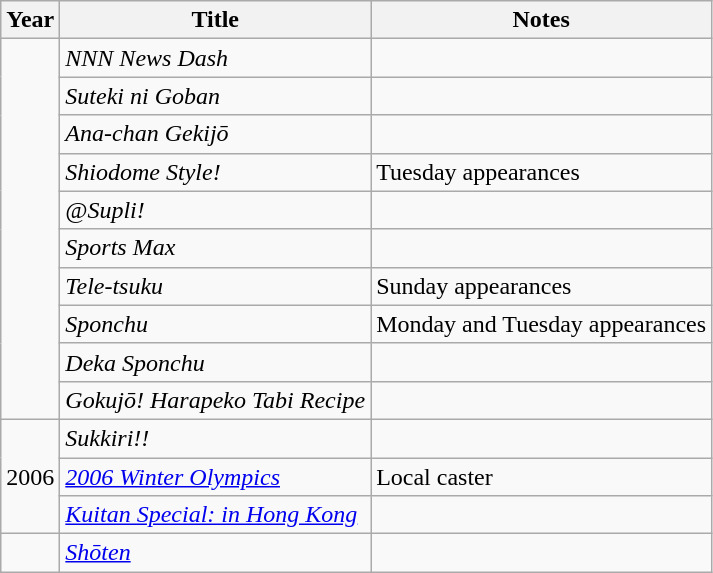<table class="wikitable">
<tr>
<th>Year</th>
<th>Title</th>
<th>Notes</th>
</tr>
<tr>
<td rowspan="10"></td>
<td><em>NNN News Dash</em></td>
<td></td>
</tr>
<tr>
<td><em>Suteki ni Goban</em></td>
<td></td>
</tr>
<tr>
<td><em>Ana-chan Gekijō</em></td>
<td></td>
</tr>
<tr>
<td><em>Shiodome Style!</em></td>
<td>Tuesday appearances</td>
</tr>
<tr>
<td><em>@Supli!</em></td>
<td></td>
</tr>
<tr>
<td><em>Sports Max</em></td>
<td></td>
</tr>
<tr>
<td><em>Tele-tsuku</em></td>
<td>Sunday appearances</td>
</tr>
<tr>
<td><em>Sponchu</em></td>
<td>Monday and Tuesday appearances</td>
</tr>
<tr>
<td><em>Deka Sponchu</em></td>
<td></td>
</tr>
<tr>
<td><em>Gokujō! Harapeko Tabi Recipe</em></td>
<td></td>
</tr>
<tr>
<td rowspan="3">2006</td>
<td><em>Sukkiri!!</em></td>
<td></td>
</tr>
<tr>
<td><em><a href='#'>2006 Winter Olympics</a></em></td>
<td>Local caster</td>
</tr>
<tr>
<td><em><a href='#'>Kuitan Special: in Hong Kong</a></em></td>
<td></td>
</tr>
<tr>
<td></td>
<td><em><a href='#'>Shōten</a></em></td>
<td></td>
</tr>
</table>
